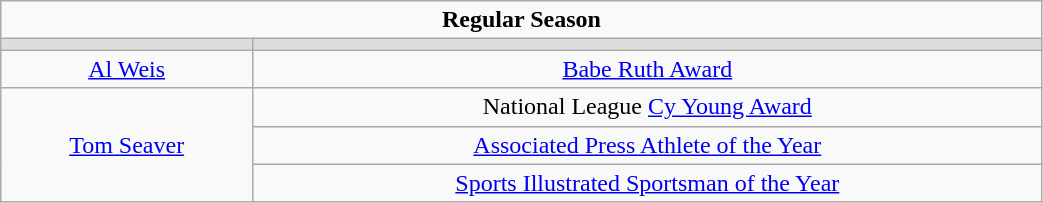<table class="wikitable" style="width:55%;">
<tr>
<td colspan="10" style="text-align:center;"><strong>Regular Season</strong></td>
</tr>
<tr style="text-align:center; background:#ddd;">
<td></td>
<td></td>
</tr>
<tr align="center">
<td><a href='#'>Al Weis</a></td>
<td><a href='#'>Babe Ruth Award</a></td>
</tr>
<tr align="center">
<td rowspan=3><a href='#'>Tom Seaver</a></td>
<td>National League <a href='#'>Cy Young Award</a></td>
</tr>
<tr align="center">
<td><a href='#'>Associated Press Athlete of the Year</a></td>
</tr>
<tr align="center">
<td><a href='#'>Sports Illustrated Sportsman of the Year</a></td>
</tr>
</table>
